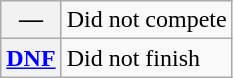<table class="wikitable">
<tr>
<th scope="row">—</th>
<td>Did not compete</td>
</tr>
<tr>
<th scope="row"><a href='#'>DNF</a></th>
<td>Did not finish</td>
</tr>
</table>
